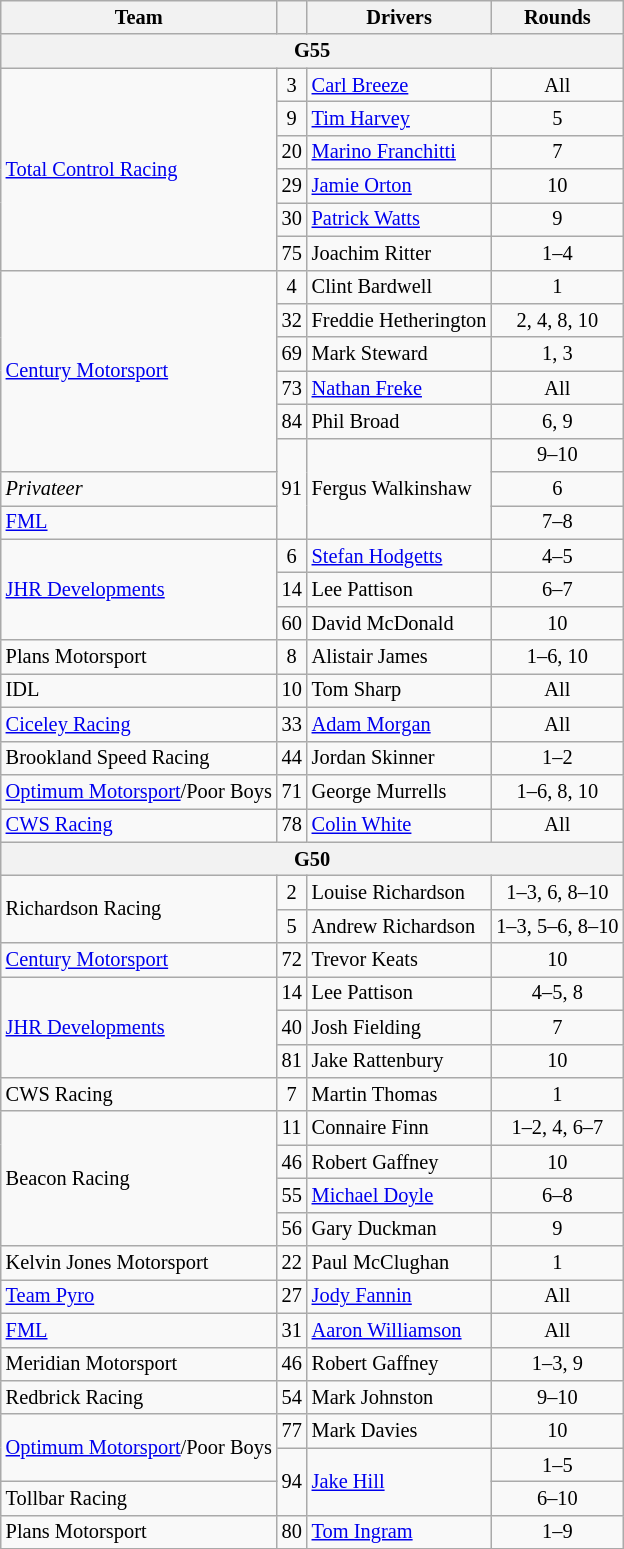<table class="wikitable" style="font-size: 85%;">
<tr>
<th>Team</th>
<th></th>
<th>Drivers</th>
<th>Rounds</th>
</tr>
<tr>
<th colspan=4>G55</th>
</tr>
<tr>
<td rowspan=6><a href='#'>Total Control Racing</a></td>
<td align=center>3</td>
<td> <a href='#'>Carl Breeze</a></td>
<td align=center>All</td>
</tr>
<tr>
<td align=center>9</td>
<td> <a href='#'>Tim Harvey</a></td>
<td align=center>5</td>
</tr>
<tr>
<td align=center>20</td>
<td> <a href='#'>Marino Franchitti</a></td>
<td align=center>7</td>
</tr>
<tr>
<td align=center>29</td>
<td> <a href='#'>Jamie Orton</a></td>
<td align=center>10</td>
</tr>
<tr>
<td align=center>30</td>
<td> <a href='#'>Patrick Watts</a></td>
<td align=center>9</td>
</tr>
<tr>
<td align=center>75</td>
<td> Joachim Ritter</td>
<td align=center>1–4</td>
</tr>
<tr>
<td rowspan=6><a href='#'>Century Motorsport</a></td>
<td align=center>4</td>
<td> Clint Bardwell</td>
<td align=center>1</td>
</tr>
<tr>
<td align=center>32</td>
<td> Freddie Hetherington</td>
<td align=center>2, 4, 8, 10</td>
</tr>
<tr>
<td align=center>69</td>
<td> Mark Steward</td>
<td align=center>1, 3</td>
</tr>
<tr>
<td align=center>73</td>
<td> <a href='#'>Nathan Freke</a></td>
<td align=center>All</td>
</tr>
<tr>
<td align=center>84</td>
<td> Phil Broad</td>
<td align=center>6, 9</td>
</tr>
<tr>
<td align=center rowspan=3>91</td>
<td rowspan=3> Fergus Walkinshaw</td>
<td align=center>9–10</td>
</tr>
<tr>
<td><em>Privateer</em></td>
<td align=center>6</td>
</tr>
<tr>
<td><a href='#'>FML</a></td>
<td align=center>7–8</td>
</tr>
<tr>
<td rowspan=3><a href='#'>JHR Developments</a></td>
<td align=center>6</td>
<td> <a href='#'>Stefan Hodgetts</a></td>
<td align=center>4–5</td>
</tr>
<tr>
<td align=center>14</td>
<td> Lee Pattison</td>
<td align=center>6–7</td>
</tr>
<tr>
<td align=center>60</td>
<td> David McDonald</td>
<td align=center>10</td>
</tr>
<tr>
<td>Plans Motorsport</td>
<td align=center>8</td>
<td> Alistair James</td>
<td align=center>1–6, 10</td>
</tr>
<tr>
<td>IDL</td>
<td align=center>10</td>
<td> Tom Sharp</td>
<td align=center>All</td>
</tr>
<tr>
<td><a href='#'>Ciceley Racing</a></td>
<td align=center>33</td>
<td> <a href='#'>Adam Morgan</a></td>
<td align=center>All</td>
</tr>
<tr>
<td>Brookland Speed Racing</td>
<td align=center>44</td>
<td> Jordan Skinner</td>
<td align=center>1–2</td>
</tr>
<tr>
<td><a href='#'>Optimum Motorsport</a>/Poor Boys</td>
<td align=center>71</td>
<td> George Murrells</td>
<td align=center>1–6, 8, 10</td>
</tr>
<tr>
<td><a href='#'>CWS Racing</a></td>
<td align=center>78</td>
<td> <a href='#'>Colin White</a></td>
<td align=center>All</td>
</tr>
<tr>
<th colspan=4>G50</th>
</tr>
<tr>
<td rowspan=2>Richardson Racing</td>
<td align=center>2</td>
<td> Louise Richardson</td>
<td align=center>1–3, 6, 8–10</td>
</tr>
<tr>
<td align=center>5</td>
<td> Andrew Richardson</td>
<td align=center>1–3, 5–6, 8–10</td>
</tr>
<tr>
<td><a href='#'>Century Motorsport</a></td>
<td align=center>72</td>
<td> Trevor Keats</td>
<td align=center>10</td>
</tr>
<tr>
<td rowspan=3><a href='#'>JHR Developments</a></td>
<td align=center>14</td>
<td> Lee Pattison</td>
<td align=center>4–5, 8</td>
</tr>
<tr>
<td align=center>40</td>
<td> Josh Fielding</td>
<td align=center>7</td>
</tr>
<tr>
<td align=center>81</td>
<td> Jake Rattenbury</td>
<td align=center>10</td>
</tr>
<tr>
<td>CWS Racing</td>
<td align=center>7</td>
<td> Martin Thomas</td>
<td align=center>1</td>
</tr>
<tr>
<td rowspan=4>Beacon Racing</td>
<td align=center>11</td>
<td> Connaire Finn</td>
<td align=center>1–2, 4, 6–7</td>
</tr>
<tr>
<td align=center>46</td>
<td> Robert Gaffney</td>
<td align=center>10</td>
</tr>
<tr>
<td align=center>55</td>
<td> <a href='#'>Michael Doyle</a></td>
<td align=center>6–8</td>
</tr>
<tr>
<td align=center>56</td>
<td> Gary Duckman</td>
<td align=center>9</td>
</tr>
<tr>
<td>Kelvin Jones Motorsport</td>
<td align=center>22</td>
<td> Paul McClughan</td>
<td align=center>1</td>
</tr>
<tr>
<td><a href='#'>Team Pyro</a></td>
<td align=center>27</td>
<td> <a href='#'>Jody Fannin</a></td>
<td align=center>All</td>
</tr>
<tr>
<td><a href='#'>FML</a></td>
<td align=center>31</td>
<td> <a href='#'>Aaron Williamson</a></td>
<td align=center>All</td>
</tr>
<tr>
<td>Meridian Motorsport</td>
<td align=center>46</td>
<td> Robert Gaffney</td>
<td align=center>1–3, 9</td>
</tr>
<tr>
<td>Redbrick Racing</td>
<td align=center>54</td>
<td> Mark Johnston</td>
<td align=center>9–10</td>
</tr>
<tr>
<td rowspan=2><a href='#'>Optimum Motorsport</a>/Poor Boys</td>
<td align=center>77</td>
<td> Mark Davies</td>
<td align=center>10</td>
</tr>
<tr>
<td align=center rowspan=2>94</td>
<td rowspan=2> <a href='#'>Jake Hill</a></td>
<td align=center>1–5</td>
</tr>
<tr>
<td>Tollbar Racing</td>
<td align=center>6–10</td>
</tr>
<tr>
<td>Plans Motorsport</td>
<td align=center>80</td>
<td> <a href='#'>Tom Ingram</a></td>
<td align=center>1–9</td>
</tr>
<tr>
</tr>
</table>
